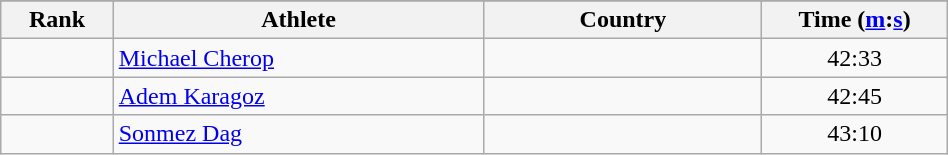<table class="wikitable" width=50%>
<tr>
</tr>
<tr>
<th width=5%>Rank</th>
<th width=20%>Athlete</th>
<th width=15%>Country</th>
<th width=10%>Time (<a href='#'>m</a>:<a href='#'>s</a>)</th>
</tr>
<tr align="center">
<td></td>
<td align="left"><a href='#'>Michael Cherop</a></td>
<td align="left"></td>
<td>42:33</td>
</tr>
<tr align="center">
<td></td>
<td align="left"><a href='#'>Adem Karagoz</a></td>
<td align="left"></td>
<td>42:45</td>
</tr>
<tr align="center">
<td></td>
<td align="left"><a href='#'>Sonmez Dag</a></td>
<td align="left"></td>
<td>43:10</td>
</tr>
</table>
